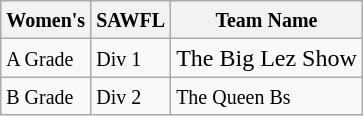<table class="wikitable">
<tr>
<th><small>Women's</small></th>
<th><small>SAWFL</small></th>
<th><small>Team Name</small></th>
</tr>
<tr>
<td><small>A Grade</small></td>
<td><small>Div 1</small></td>
<td>The Big Lez Show</td>
</tr>
<tr>
<td><small>B Grade</small></td>
<td><small>Div 2</small></td>
<td><small>The Queen Bs</small></td>
</tr>
</table>
